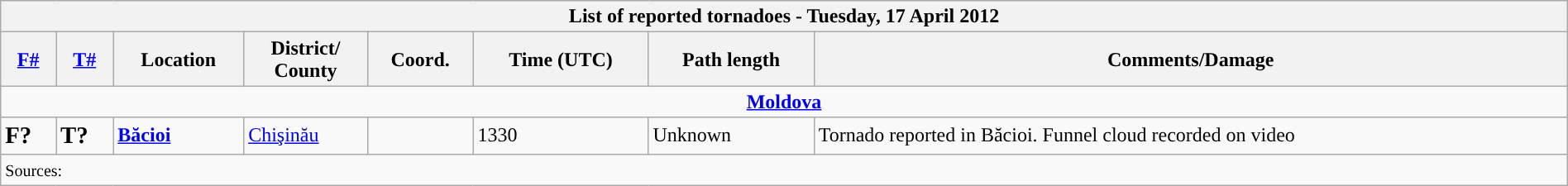<table class="wikitable collapsible" width="100%">
<tr>
<th colspan="8">List of reported tornadoes - Tuesday, 17 April 2012</th>
</tr>
<tr>
<th><a href='#'>F#</a></th>
<th><a href='#'>T#</a></th>
<th>Location</th>
<th>District/<br>County</th>
<th>Coord.</th>
<th>Time (UTC)</th>
<th>Path length</th>
<th>Comments/Damage</th>
</tr>
<tr>
<td colspan="8" align=center><strong><a href='#'>Moldova</a></strong></td>
</tr>
<tr>
<td><big><strong>F?</strong></big></td>
<td><big><strong>T?</strong></big></td>
<td><strong><a href='#'>Băcioi</a></strong></td>
<td><a href='#'>Chişinău</a></td>
<td></td>
<td>1330</td>
<td>Unknown</td>
<td>Tornado reported in Băcioi. Funnel cloud recorded on video</td>
</tr>
<tr>
<td colspan="8"><small>Sources:  </small></td>
</tr>
</table>
